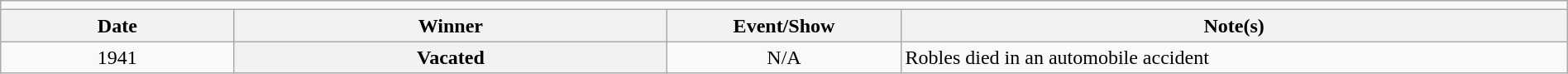<table class="wikitable" style="text-align:center; width:100%;">
<tr>
<td colspan=5><strong></strong></td>
</tr>
<tr>
<th width=14%>Date</th>
<th width=26%>Winner</th>
<th width=14%>Event/Show</th>
<th width=40%>Note(s)</th>
</tr>
<tr>
<td>1941</td>
<th>Vacated</th>
<td>N/A</td>
<td align=left>Robles died in an automobile accident</td>
</tr>
</table>
